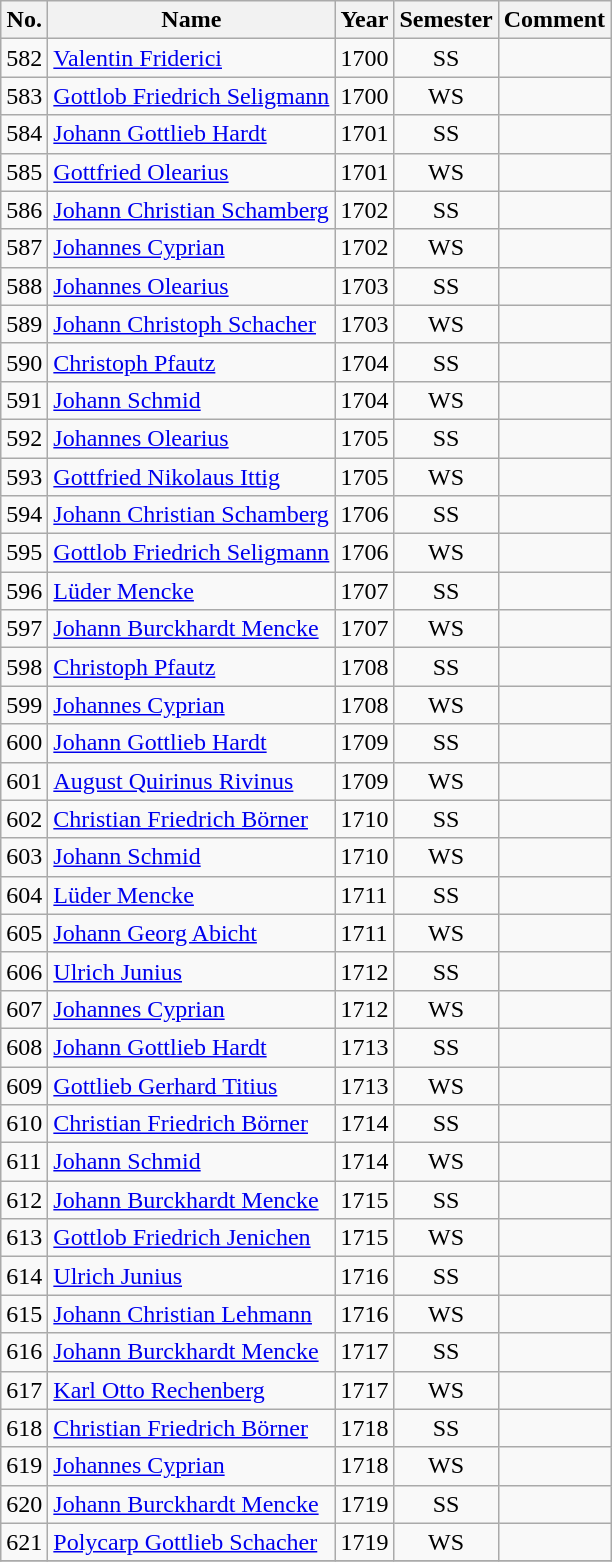<table class="wikitable">
<tr>
<th bgcolor="silver">No.</th>
<th bgcolor="silver">Name</th>
<th bgcolor="silver">Year</th>
<th bgcolor="silver">Semester</th>
<th bgcolor="silver">Comment</th>
</tr>
<tr>
<td>582</td>
<td><a href='#'>Valentin Friderici</a></td>
<td>1700</td>
<td align="center">SS</td>
<td></td>
</tr>
<tr>
<td>583</td>
<td><a href='#'>Gottlob Friedrich Seligmann</a></td>
<td>1700</td>
<td align="center">WS</td>
<td></td>
</tr>
<tr>
<td>584</td>
<td><a href='#'>Johann Gottlieb Hardt</a></td>
<td>1701</td>
<td align="center">SS</td>
<td></td>
</tr>
<tr>
<td>585</td>
<td><a href='#'>Gottfried Olearius</a></td>
<td>1701</td>
<td align="center">WS</td>
<td></td>
</tr>
<tr>
<td>586</td>
<td><a href='#'>Johann Christian Schamberg</a></td>
<td>1702</td>
<td align="center">SS</td>
<td></td>
</tr>
<tr>
<td>587</td>
<td><a href='#'>Johannes Cyprian</a></td>
<td>1702</td>
<td align="center">WS</td>
<td></td>
</tr>
<tr>
<td>588</td>
<td><a href='#'>Johannes Olearius</a></td>
<td>1703</td>
<td align="center">SS</td>
<td></td>
</tr>
<tr>
<td>589</td>
<td><a href='#'>Johann Christoph Schacher</a></td>
<td>1703</td>
<td align="center">WS</td>
<td></td>
</tr>
<tr>
<td>590</td>
<td><a href='#'>Christoph Pfautz</a></td>
<td>1704</td>
<td align="center">SS</td>
<td></td>
</tr>
<tr>
<td>591</td>
<td><a href='#'>Johann Schmid</a></td>
<td>1704</td>
<td align="center">WS</td>
<td></td>
</tr>
<tr>
<td>592</td>
<td><a href='#'>Johannes Olearius</a></td>
<td>1705</td>
<td align="center">SS</td>
<td></td>
</tr>
<tr>
<td>593</td>
<td><a href='#'>Gottfried Nikolaus Ittig</a></td>
<td>1705</td>
<td align="center">WS</td>
<td></td>
</tr>
<tr>
<td>594</td>
<td><a href='#'>Johann Christian Schamberg</a></td>
<td>1706</td>
<td align="center">SS</td>
<td></td>
</tr>
<tr>
<td>595</td>
<td><a href='#'>Gottlob Friedrich Seligmann</a></td>
<td>1706</td>
<td align="center">WS</td>
<td></td>
</tr>
<tr>
<td>596</td>
<td><a href='#'>Lüder Mencke</a></td>
<td>1707</td>
<td align="center">SS</td>
<td></td>
</tr>
<tr>
<td>597</td>
<td><a href='#'>Johann Burckhardt Mencke</a></td>
<td>1707</td>
<td align="center">WS</td>
<td></td>
</tr>
<tr>
<td>598</td>
<td><a href='#'>Christoph Pfautz</a></td>
<td>1708</td>
<td align="center">SS</td>
<td></td>
</tr>
<tr>
<td>599</td>
<td><a href='#'>Johannes Cyprian</a></td>
<td>1708</td>
<td align="center">WS</td>
<td></td>
</tr>
<tr>
<td>600</td>
<td><a href='#'>Johann Gottlieb Hardt</a></td>
<td>1709</td>
<td align="center">SS</td>
<td></td>
</tr>
<tr>
<td>601</td>
<td><a href='#'>August Quirinus Rivinus</a></td>
<td>1709</td>
<td align="center">WS</td>
<td></td>
</tr>
<tr>
<td>602</td>
<td><a href='#'>Christian Friedrich Börner</a></td>
<td>1710</td>
<td align="center">SS</td>
<td></td>
</tr>
<tr>
<td>603</td>
<td><a href='#'>Johann Schmid</a></td>
<td>1710</td>
<td align="center">WS</td>
<td></td>
</tr>
<tr>
<td>604</td>
<td><a href='#'>Lüder Mencke</a></td>
<td>1711</td>
<td align="center">SS</td>
<td></td>
</tr>
<tr>
<td>605</td>
<td><a href='#'>Johann Georg Abicht</a></td>
<td>1711</td>
<td align="center">WS</td>
<td></td>
</tr>
<tr>
<td>606</td>
<td><a href='#'>Ulrich Junius</a></td>
<td>1712</td>
<td align="center">SS</td>
<td></td>
</tr>
<tr>
<td>607</td>
<td><a href='#'>Johannes Cyprian</a></td>
<td>1712</td>
<td align="center">WS</td>
<td></td>
</tr>
<tr>
<td>608</td>
<td><a href='#'>Johann Gottlieb Hardt</a></td>
<td>1713</td>
<td align="center">SS</td>
<td></td>
</tr>
<tr>
<td>609</td>
<td><a href='#'>Gottlieb Gerhard Titius</a></td>
<td>1713</td>
<td align="center">WS</td>
<td></td>
</tr>
<tr>
<td>610</td>
<td><a href='#'>Christian Friedrich Börner</a></td>
<td>1714</td>
<td align="center">SS</td>
<td></td>
</tr>
<tr>
<td>611</td>
<td><a href='#'>Johann Schmid</a></td>
<td>1714</td>
<td align="center">WS</td>
<td></td>
</tr>
<tr>
<td>612</td>
<td><a href='#'>Johann Burckhardt Mencke</a></td>
<td>1715</td>
<td align="center">SS</td>
<td></td>
</tr>
<tr>
<td>613</td>
<td><a href='#'>Gottlob Friedrich Jenichen</a></td>
<td>1715</td>
<td align="center">WS</td>
<td></td>
</tr>
<tr>
<td>614</td>
<td><a href='#'>Ulrich Junius</a></td>
<td>1716</td>
<td align="center">SS</td>
<td></td>
</tr>
<tr>
<td>615</td>
<td><a href='#'>Johann Christian Lehmann</a></td>
<td>1716</td>
<td align="center">WS</td>
<td></td>
</tr>
<tr>
<td>616</td>
<td><a href='#'>Johann Burckhardt Mencke</a></td>
<td>1717</td>
<td align="center">SS</td>
<td></td>
</tr>
<tr>
<td>617</td>
<td><a href='#'>Karl Otto Rechenberg</a></td>
<td>1717</td>
<td align="center">WS</td>
<td></td>
</tr>
<tr>
<td>618</td>
<td><a href='#'>Christian Friedrich Börner</a></td>
<td>1718</td>
<td align="center">SS</td>
<td></td>
</tr>
<tr>
<td>619</td>
<td><a href='#'>Johannes Cyprian</a></td>
<td>1718</td>
<td align="center">WS</td>
<td></td>
</tr>
<tr>
<td>620</td>
<td><a href='#'>Johann Burckhardt Mencke</a></td>
<td>1719</td>
<td align="center">SS</td>
<td></td>
</tr>
<tr>
<td>621</td>
<td><a href='#'>Polycarp Gottlieb Schacher</a></td>
<td>1719</td>
<td align="center">WS</td>
<td></td>
</tr>
<tr>
</tr>
</table>
